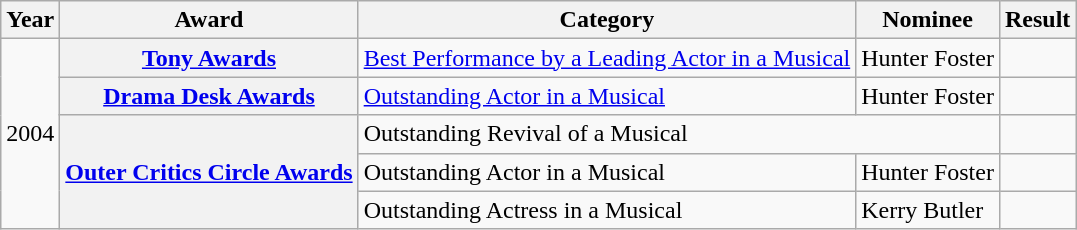<table class="wikitable">
<tr>
<th scope="col">Year</th>
<th scope="col">Award</th>
<th scope="col">Category</th>
<th scope="col">Nominee</th>
<th scope="col">Result</th>
</tr>
<tr>
<td rowspan="5">2004</td>
<th scope="row"><a href='#'>Tony Awards</a></th>
<td><a href='#'>Best Performance by a Leading Actor in a Musical</a></td>
<td>Hunter Foster</td>
<td></td>
</tr>
<tr>
<th scope="row"><a href='#'>Drama Desk Awards</a></th>
<td><a href='#'>Outstanding Actor in a Musical</a></td>
<td>Hunter Foster</td>
<td></td>
</tr>
<tr>
<th scope="row" rowspan="3"><a href='#'>Outer Critics Circle Awards</a></th>
<td colspan="2">Outstanding Revival of a Musical</td>
<td></td>
</tr>
<tr>
<td>Outstanding Actor in a Musical</td>
<td>Hunter Foster</td>
<td></td>
</tr>
<tr>
<td>Outstanding Actress in a Musical</td>
<td>Kerry Butler</td>
<td></td>
</tr>
</table>
